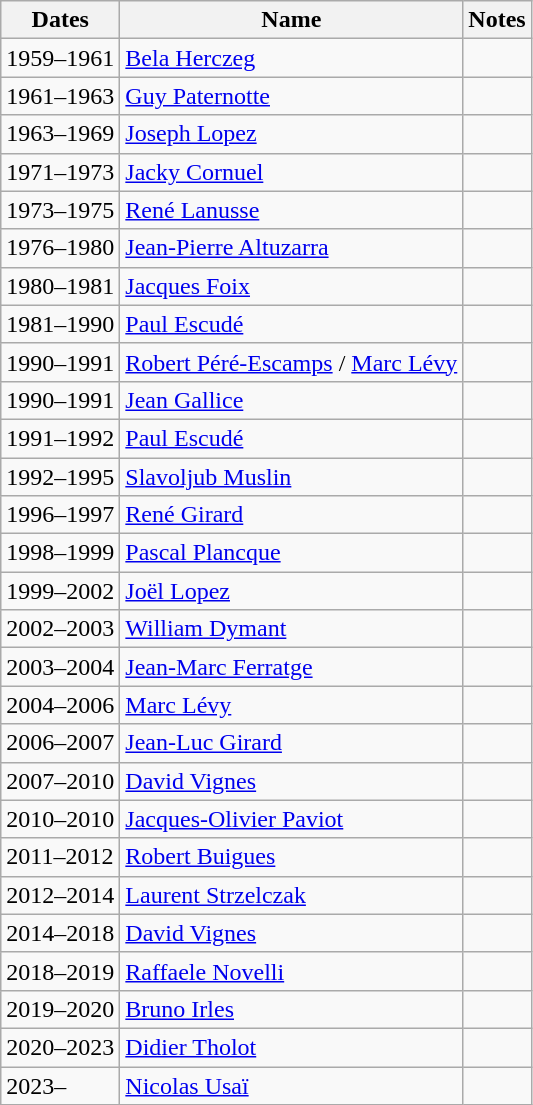<table class="wikitable">
<tr>
<th scope="col">Dates</th>
<th scope="col">Name</th>
<th scope="col">Notes</th>
</tr>
<tr>
<td>1959–1961</td>
<td> <a href='#'>Bela Herczeg</a></td>
<td></td>
</tr>
<tr>
<td>1961–1963</td>
<td> <a href='#'>Guy Paternotte</a></td>
<td></td>
</tr>
<tr>
<td>1963–1969</td>
<td> <a href='#'>Joseph Lopez</a></td>
<td></td>
</tr>
<tr>
<td>1971–1973</td>
<td> <a href='#'>Jacky Cornuel</a></td>
<td></td>
</tr>
<tr>
<td>1973–1975</td>
<td> <a href='#'>René Lanusse</a></td>
<td></td>
</tr>
<tr>
<td>1976–1980</td>
<td> <a href='#'>Jean-Pierre Altuzarra</a></td>
<td></td>
</tr>
<tr>
<td>1980–1981</td>
<td> <a href='#'>Jacques Foix</a></td>
<td></td>
</tr>
<tr>
<td>1981–1990</td>
<td> <a href='#'>Paul Escudé</a></td>
<td></td>
</tr>
<tr>
<td>1990–1991</td>
<td> <a href='#'>Robert Péré-Escamps</a> /  <a href='#'>Marc Lévy</a></td>
<td></td>
</tr>
<tr>
<td>1990–1991</td>
<td> <a href='#'>Jean Gallice</a></td>
<td></td>
</tr>
<tr>
<td>1991–1992</td>
<td> <a href='#'>Paul Escudé</a></td>
<td></td>
</tr>
<tr>
<td>1992–1995</td>
<td> <a href='#'>Slavoljub Muslin</a></td>
<td></td>
</tr>
<tr>
<td>1996–1997</td>
<td> <a href='#'>René Girard</a></td>
<td></td>
</tr>
<tr>
<td>1998–1999</td>
<td> <a href='#'>Pascal Plancque</a></td>
<td></td>
</tr>
<tr>
<td>1999–2002</td>
<td> <a href='#'>Joël Lopez</a></td>
<td></td>
</tr>
<tr>
<td>2002–2003</td>
<td> <a href='#'>William Dymant</a></td>
<td></td>
</tr>
<tr>
<td>2003–2004</td>
<td> <a href='#'>Jean-Marc Ferratge</a></td>
<td></td>
</tr>
<tr>
<td>2004–2006</td>
<td> <a href='#'>Marc Lévy</a></td>
<td></td>
</tr>
<tr>
<td>2006–2007</td>
<td> <a href='#'>Jean-Luc Girard</a></td>
<td></td>
</tr>
<tr>
<td>2007–2010</td>
<td> <a href='#'>David Vignes</a></td>
<td></td>
</tr>
<tr>
<td>2010–2010</td>
<td> <a href='#'>Jacques-Olivier Paviot</a></td>
<td></td>
</tr>
<tr>
<td>2011–2012</td>
<td> <a href='#'>Robert Buigues</a></td>
<td></td>
</tr>
<tr>
<td>2012–2014</td>
<td> <a href='#'>Laurent Strzelczak</a></td>
<td></td>
</tr>
<tr>
<td>2014–2018</td>
<td> <a href='#'>David Vignes</a></td>
<td></td>
</tr>
<tr>
<td>2018–2019</td>
<td> <a href='#'>Raffaele Novelli</a></td>
<td></td>
</tr>
<tr>
<td>2019–2020</td>
<td> <a href='#'>Bruno Irles</a></td>
<td></td>
</tr>
<tr>
<td>2020–2023</td>
<td> <a href='#'>Didier Tholot</a></td>
<td></td>
</tr>
<tr>
<td>2023–</td>
<td> <a href='#'>Nicolas Usaï</a></td>
<td></td>
</tr>
</table>
